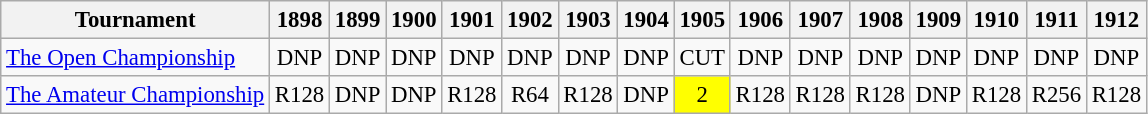<table class="wikitable" style="font-size:95%;">
<tr>
<th>Tournament</th>
<th>1898</th>
<th>1899</th>
<th>1900</th>
<th>1901</th>
<th>1902</th>
<th>1903</th>
<th>1904</th>
<th>1905</th>
<th>1906</th>
<th>1907</th>
<th>1908</th>
<th>1909</th>
<th>1910</th>
<th>1911</th>
<th>1912</th>
</tr>
<tr>
<td><a href='#'>The Open Championship</a></td>
<td align="center">DNP</td>
<td align="center">DNP</td>
<td align="center">DNP</td>
<td align="center">DNP</td>
<td align="center">DNP</td>
<td align="center">DNP</td>
<td align="center">DNP</td>
<td align="center">CUT</td>
<td align="center">DNP</td>
<td align="center">DNP</td>
<td align="center">DNP</td>
<td align="center">DNP</td>
<td align="center">DNP</td>
<td align="center">DNP</td>
<td align="center">DNP</td>
</tr>
<tr>
<td><a href='#'>The Amateur Championship</a></td>
<td align="center">R128</td>
<td align="center">DNP</td>
<td align="center">DNP</td>
<td align="center">R128</td>
<td align="center">R64</td>
<td align="center">R128</td>
<td align="center">DNP</td>
<td align="center" style="background:yellow;">2</td>
<td align="center">R128</td>
<td align="center">R128</td>
<td align="center">R128</td>
<td align="center">DNP</td>
<td align="center">R128</td>
<td align="center">R256</td>
<td align="center">R128</td>
</tr>
</table>
